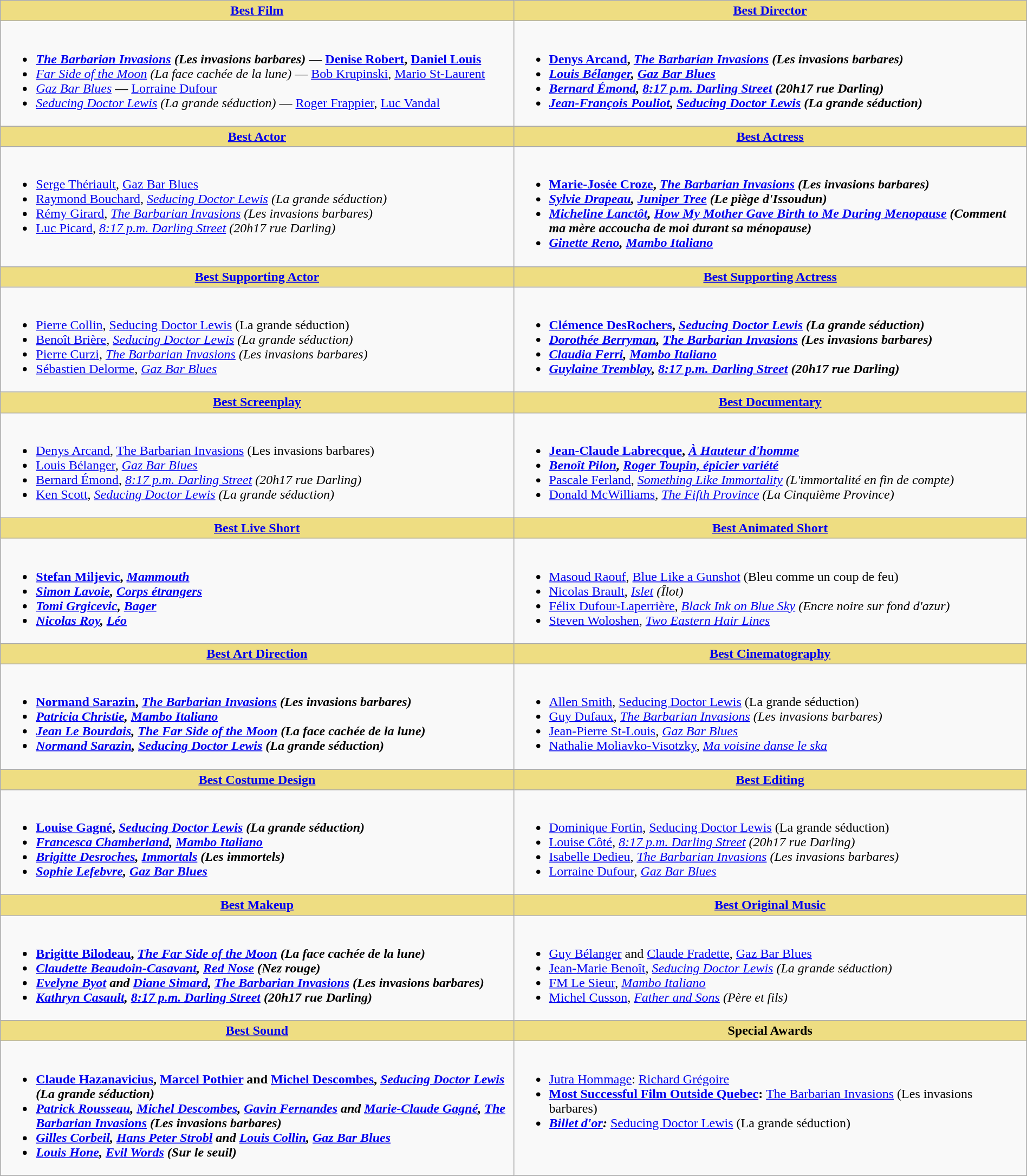<table class=wikitable width="100%">
<tr>
<th style="background:#EEDD82; width:50%"><a href='#'>Best Film</a></th>
<th style="background:#EEDD82; width:50%"><a href='#'>Best Director</a></th>
</tr>
<tr>
<td valign="top"><br><ul><li> <strong><em><a href='#'>The Barbarian Invasions</a> (Les invasions barbares)</em></strong> — <strong><a href='#'>Denise Robert</a>, <a href='#'>Daniel Louis</a></strong></li><li><em><a href='#'>Far Side of the Moon</a> (La face cachée de la lune)</em> — <a href='#'>Bob Krupinski</a>, <a href='#'>Mario St-Laurent</a></li><li><em><a href='#'>Gaz Bar Blues</a></em> — <a href='#'>Lorraine Dufour</a></li><li><em><a href='#'>Seducing Doctor Lewis</a> (La grande séduction)</em> — <a href='#'>Roger Frappier</a>, <a href='#'>Luc Vandal</a></li></ul></td>
<td valign="top"><br><ul><li> <strong><a href='#'>Denys Arcand</a>, <em><a href='#'>The Barbarian Invasions</a> (Les invasions barbares)<strong><em></li><li><a href='#'>Louis Bélanger</a>, </em><a href='#'>Gaz Bar Blues</a><em></li><li><a href='#'>Bernard Émond</a>, </em><a href='#'>8:17 p.m. Darling Street</a> (20h17 rue Darling)<em></li><li><a href='#'>Jean-François Pouliot</a>, </em><a href='#'>Seducing Doctor Lewis</a> (La grande séduction)<em></li></ul></td>
</tr>
<tr>
<th style="background:#EEDD82; width:50%"><a href='#'>Best Actor</a></th>
<th style="background:#EEDD82; width:50%"><a href='#'>Best Actress</a></th>
</tr>
<tr>
<td valign="top"><br><ul><li> </strong><a href='#'>Serge Thériault</a>, </em><a href='#'>Gaz Bar Blues</a></em></strong></li><li><a href='#'>Raymond Bouchard</a>, <em><a href='#'>Seducing Doctor Lewis</a> (La grande séduction)</em></li><li><a href='#'>Rémy Girard</a>, <em><a href='#'>The Barbarian Invasions</a> (Les invasions barbares)</em></li><li><a href='#'>Luc Picard</a>, <em><a href='#'>8:17 p.m. Darling Street</a> (20h17 rue Darling)</em></li></ul></td>
<td valign="top"><br><ul><li> <strong><a href='#'>Marie-Josée Croze</a>, <em><a href='#'>The Barbarian Invasions</a> (Les invasions barbares)<strong><em></li><li><a href='#'>Sylvie Drapeau</a>, </em><a href='#'>Juniper Tree</a> (Le piège d'Issoudun)<em></li><li><a href='#'>Micheline Lanctôt</a>, </em><a href='#'>How My Mother Gave Birth to Me During Menopause</a> (Comment ma mère accoucha de moi durant sa ménopause)<em></li><li><a href='#'>Ginette Reno</a>, </em><a href='#'>Mambo Italiano</a><em></li></ul></td>
</tr>
<tr>
<th style="background:#EEDD82; width:50%"><a href='#'>Best Supporting Actor</a></th>
<th style="background:#EEDD82; width:50%"><a href='#'>Best Supporting Actress</a></th>
</tr>
<tr>
<td valign="top"><br><ul><li> </strong><a href='#'>Pierre Collin</a>, </em><a href='#'>Seducing Doctor Lewis</a> (La grande séduction)</em></strong></li><li><a href='#'>Benoît Brière</a>, <em><a href='#'>Seducing Doctor Lewis</a> (La grande séduction)</em></li><li><a href='#'>Pierre Curzi</a>, <em><a href='#'>The Barbarian Invasions</a> (Les invasions barbares)</em></li><li><a href='#'>Sébastien Delorme</a>, <em><a href='#'>Gaz Bar Blues</a></em></li></ul></td>
<td valign="top"><br><ul><li> <strong><a href='#'>Clémence DesRochers</a>, <em><a href='#'>Seducing Doctor Lewis</a> (La grande séduction)<strong><em></li><li><a href='#'>Dorothée Berryman</a>, </em><a href='#'>The Barbarian Invasions</a> (Les invasions barbares)<em></li><li><a href='#'>Claudia Ferri</a>, </em><a href='#'>Mambo Italiano</a><em></li><li><a href='#'>Guylaine Tremblay</a>, </em><a href='#'>8:17 p.m. Darling Street</a> (20h17 rue Darling)<em></li></ul></td>
</tr>
<tr>
<th style="background:#EEDD82; width:50%"><a href='#'>Best Screenplay</a></th>
<th style="background:#EEDD82; width:50%"><a href='#'>Best Documentary</a></th>
</tr>
<tr>
<td valign="top"><br><ul><li> </strong><a href='#'>Denys Arcand</a>, </em><a href='#'>The Barbarian Invasions</a> (Les invasions barbares)</em></strong></li><li><a href='#'>Louis Bélanger</a>, <em><a href='#'>Gaz Bar Blues</a></em></li><li><a href='#'>Bernard Émond</a>, <em><a href='#'>8:17 p.m. Darling Street</a> (20h17 rue Darling)</em></li><li><a href='#'>Ken Scott</a>, <em><a href='#'>Seducing Doctor Lewis</a> (La grande séduction)</em></li></ul></td>
<td valign="top"><br><ul><li> <strong><a href='#'>Jean-Claude Labrecque</a>, <em><a href='#'>À Hauteur d'homme</a><strong><em></li><li> </strong><a href='#'>Benoît Pilon</a>, </em><a href='#'>Roger Toupin, épicier variété</a></em></strong></li><li><a href='#'>Pascale Ferland</a>, <em><a href='#'>Something Like Immortality</a> (L'immortalité en fin de compte)</em></li><li><a href='#'>Donald McWilliams</a>, <em><a href='#'>The Fifth Province</a> (La Cinquième Province)</em></li></ul></td>
</tr>
<tr>
<th style="background:#EEDD82; width:50%"><a href='#'>Best Live Short</a></th>
<th style="background:#EEDD82; width:50%"><a href='#'>Best Animated Short</a></th>
</tr>
<tr>
<td valign="top"><br><ul><li> <strong><a href='#'>Stefan Miljevic</a>, <em><a href='#'>Mammouth</a><strong><em></li><li><a href='#'>Simon Lavoie</a>, </em><a href='#'>Corps étrangers</a><em></li><li><a href='#'>Tomi Grgicevic</a>, </em><a href='#'>Bager</a><em></li><li><a href='#'>Nicolas Roy</a>, </em><a href='#'>Léo</a><em></li></ul></td>
<td valign="top"><br><ul><li> </strong><a href='#'>Masoud Raouf</a>, </em><a href='#'>Blue Like a Gunshot</a> (Bleu comme un coup de feu)</em></strong></li><li><a href='#'>Nicolas Brault</a>, <em><a href='#'>Islet</a> (Îlot)</em></li><li><a href='#'>Félix Dufour-Laperrière</a>, <em><a href='#'>Black Ink on Blue Sky</a> (Encre noire sur fond d'azur)</em></li><li><a href='#'>Steven Woloshen</a>, <em><a href='#'>Two Eastern Hair Lines</a></em></li></ul></td>
</tr>
<tr>
<th style="background:#EEDD82; width:50%"><a href='#'>Best Art Direction</a></th>
<th style="background:#EEDD82; width:50%"><a href='#'>Best Cinematography</a></th>
</tr>
<tr>
<td valign="top"><br><ul><li> <strong><a href='#'>Normand Sarazin</a>, <em><a href='#'>The Barbarian Invasions</a> (Les invasions barbares)<strong><em></li><li><a href='#'>Patricia Christie</a>, </em><a href='#'>Mambo Italiano</a><em></li><li><a href='#'>Jean Le Bourdais</a>, </em><a href='#'>The Far Side of the Moon</a> (La face cachée de la lune)<em></li><li><a href='#'>Normand Sarazin</a>, </em><a href='#'>Seducing Doctor Lewis</a> (La grande séduction)<em></li></ul></td>
<td valign="top"><br><ul><li> </strong><a href='#'>Allen Smith</a>, </em><a href='#'>Seducing Doctor Lewis</a> (La grande séduction)</em></strong></li><li><a href='#'>Guy Dufaux</a>, <em><a href='#'>The Barbarian Invasions</a> (Les invasions barbares)</em></li><li><a href='#'>Jean-Pierre St-Louis</a>, <em><a href='#'>Gaz Bar Blues</a></em></li><li><a href='#'>Nathalie Moliavko-Visotzky</a>, <em><a href='#'>Ma voisine danse le ska</a></em></li></ul></td>
</tr>
<tr>
<th style="background:#EEDD82; width:50%"><a href='#'>Best Costume Design</a></th>
<th style="background:#EEDD82; width:50%"><a href='#'>Best Editing</a></th>
</tr>
<tr>
<td valign="top"><br><ul><li> <strong><a href='#'>Louise Gagné</a>, <em><a href='#'>Seducing Doctor Lewis</a> (La grande séduction)<strong><em></li><li><a href='#'>Francesca Chamberland</a>, </em><a href='#'>Mambo Italiano</a><em></li><li><a href='#'>Brigitte Desroches</a>, </em><a href='#'>Immortals</a> (Les immortels)<em></li><li><a href='#'>Sophie Lefebvre</a>, </em><a href='#'>Gaz Bar Blues</a><em></li></ul></td>
<td valign="top"><br><ul><li> </strong><a href='#'>Dominique Fortin</a>, </em><a href='#'>Seducing Doctor Lewis</a> (La grande séduction)</em></strong></li><li><a href='#'>Louise Côté</a>, <em><a href='#'>8:17 p.m. Darling Street</a> (20h17 rue Darling)</em></li><li><a href='#'>Isabelle Dedieu</a>, <em><a href='#'>The Barbarian Invasions</a> (Les invasions barbares)</em></li><li><a href='#'>Lorraine Dufour</a>, <em><a href='#'>Gaz Bar Blues</a></em></li></ul></td>
</tr>
<tr>
<th style="background:#EEDD82; width:50%"><a href='#'>Best Makeup</a></th>
<th style="background:#EEDD82; width:50%"><a href='#'>Best Original Music</a></th>
</tr>
<tr>
<td valign="top"><br><ul><li> <strong><a href='#'>Brigitte Bilodeau</a>, <em><a href='#'>The Far Side of the Moon</a> (La face cachée de la lune)<strong><em></li><li><a href='#'>Claudette Beaudoin-Casavant</a>, </em><a href='#'>Red Nose</a> (Nez rouge)<em></li><li><a href='#'>Evelyne Byot</a> and <a href='#'>Diane Simard</a>, </em><a href='#'>The Barbarian Invasions</a> (Les invasions barbares)<em></li><li><a href='#'>Kathryn Casault</a>, </em><a href='#'>8:17 p.m. Darling Street</a> (20h17 rue Darling)<em></li></ul></td>
<td valign="top"><br><ul><li> </strong><a href='#'>Guy Bélanger</a> and <a href='#'>Claude Fradette</a>, </em><a href='#'>Gaz Bar Blues</a></em></strong></li><li><a href='#'>Jean-Marie Benoît</a>, <em><a href='#'>Seducing Doctor Lewis</a> (La grande séduction)</em></li><li><a href='#'>FM Le Sieur</a>, <em><a href='#'>Mambo Italiano</a></em></li><li><a href='#'>Michel Cusson</a>, <em><a href='#'>Father and Sons</a> (Père et fils)</em></li></ul></td>
</tr>
<tr>
<th style="background:#EEDD82; width:50%"><a href='#'>Best Sound</a></th>
<th style="background:#EEDD82; width:50%">Special Awards</th>
</tr>
<tr>
<td valign="top"><br><ul><li> <strong><a href='#'>Claude Hazanavicius</a>, <a href='#'>Marcel Pothier</a> and <a href='#'>Michel Descombes</a>, <em><a href='#'>Seducing Doctor Lewis</a> (La grande séduction)<strong><em></li><li><a href='#'>Patrick Rousseau</a>, <a href='#'>Michel Descombes</a>, <a href='#'>Gavin Fernandes</a> and <a href='#'>Marie-Claude Gagné</a>, </em><a href='#'>The Barbarian Invasions</a> (Les invasions barbares)<em></li><li><a href='#'>Gilles Corbeil</a>, <a href='#'>Hans Peter Strobl</a> and <a href='#'>Louis Collin</a>, </em><a href='#'>Gaz Bar Blues</a><em></li><li><a href='#'>Louis Hone</a>, </em><a href='#'>Evil Words</a> (Sur le seuil)<em></li></ul></td>
<td valign="top"><br><ul><li><a href='#'>Jutra Hommage</a>: </strong><a href='#'>Richard Grégoire</a><strong></li><li><a href='#'>Most Successful Film Outside Quebec</a>: </em></strong><a href='#'>The Barbarian Invasions</a> (Les invasions barbares)<strong><em></li><li><a href='#'>Billet d'or</a>: </em></strong><a href='#'>Seducing Doctor Lewis</a> (La grande séduction)<strong><em></li></ul></td>
</tr>
</table>
